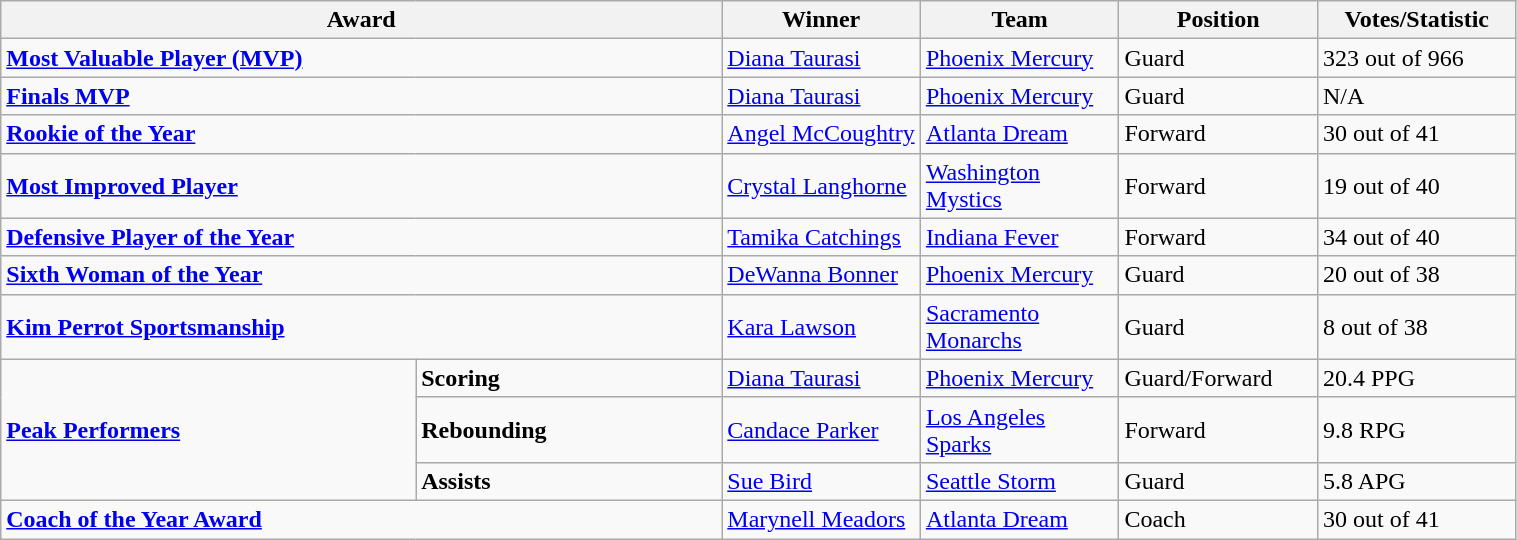<table class="wikitable" style="width: 80%">
<tr>
<th colspan=2 width=150>Award</th>
<th width=125>Winner</th>
<th width="125">Team</th>
<th width="125">Position</th>
<th width=125>Votes/Statistic</th>
</tr>
<tr>
<td colspan=2><strong><a href='#'>Most Valuable Player (MVP)</a></strong></td>
<td><a href='#'>Diana Taurasi</a></td>
<td><a href='#'>Phoenix Mercury</a></td>
<td>Guard</td>
<td>323 out of 966</td>
</tr>
<tr>
<td colspan=2><strong><a href='#'>Finals MVP</a></strong></td>
<td><a href='#'>Diana Taurasi</a></td>
<td><a href='#'>Phoenix Mercury</a></td>
<td>Guard</td>
<td>N/A</td>
</tr>
<tr>
<td colspan=2><strong><a href='#'>Rookie of the Year</a></strong></td>
<td><a href='#'>Angel McCoughtry</a></td>
<td><a href='#'>Atlanta Dream</a></td>
<td>Forward</td>
<td>30 out of 41</td>
</tr>
<tr>
<td colspan=2><strong><a href='#'>Most Improved Player</a></strong></td>
<td><a href='#'>Crystal Langhorne</a></td>
<td><a href='#'>Washington Mystics</a></td>
<td>Forward</td>
<td>19 out of 40</td>
</tr>
<tr>
<td colspan=2><strong><a href='#'>Defensive Player of the Year</a></strong></td>
<td><a href='#'>Tamika Catchings</a></td>
<td><a href='#'>Indiana Fever</a></td>
<td>Forward</td>
<td>34 out of 40</td>
</tr>
<tr>
<td colspan=2><strong><a href='#'>Sixth Woman of the Year</a></strong></td>
<td><a href='#'>DeWanna Bonner</a></td>
<td><a href='#'>Phoenix Mercury</a></td>
<td>Guard</td>
<td>20 out of 38</td>
</tr>
<tr>
<td colspan=2><strong><a href='#'>Kim Perrot Sportsmanship</a></strong></td>
<td><a href='#'>Kara Lawson</a></td>
<td><a href='#'>Sacramento Monarchs</a></td>
<td>Guard</td>
<td>8 out of 38</td>
</tr>
<tr>
<td rowspan="3"><strong><a href='#'>Peak Performers</a></strong></td>
<td><strong>Scoring</strong></td>
<td><a href='#'>Diana Taurasi</a></td>
<td><a href='#'>Phoenix Mercury</a></td>
<td>Guard/Forward</td>
<td>20.4 PPG</td>
</tr>
<tr>
<td><strong>Rebounding</strong></td>
<td><a href='#'>Candace Parker</a></td>
<td><a href='#'>Los Angeles Sparks</a></td>
<td>Forward</td>
<td>9.8 RPG</td>
</tr>
<tr>
<td><strong>Assists</strong></td>
<td><a href='#'>Sue Bird</a></td>
<td><a href='#'>Seattle Storm</a></td>
<td>Guard</td>
<td>5.8 APG</td>
</tr>
<tr>
<td colspan=2><strong><a href='#'>Coach of the Year Award</a></strong></td>
<td><a href='#'>Marynell Meadors</a></td>
<td><a href='#'>Atlanta Dream</a></td>
<td>Coach</td>
<td>30 out of 41</td>
</tr>
</table>
